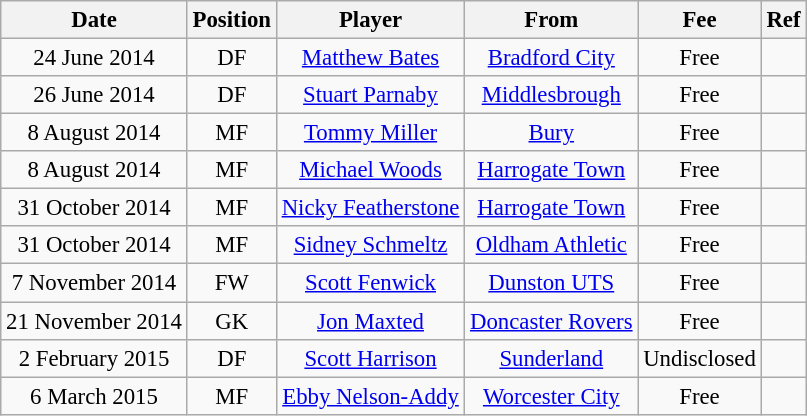<table class="wikitable" style="font-size: 95%; text-align: center;">
<tr>
<th>Date</th>
<th>Position</th>
<th>Player</th>
<th>From</th>
<th>Fee</th>
<th>Ref</th>
</tr>
<tr>
<td>24 June 2014</td>
<td>DF</td>
<td><a href='#'>Matthew Bates</a></td>
<td><a href='#'>Bradford City</a></td>
<td>Free</td>
<td></td>
</tr>
<tr>
<td>26 June 2014</td>
<td>DF</td>
<td><a href='#'>Stuart Parnaby</a></td>
<td><a href='#'>Middlesbrough</a></td>
<td>Free</td>
<td></td>
</tr>
<tr>
<td>8 August 2014</td>
<td>MF</td>
<td><a href='#'>Tommy Miller</a></td>
<td><a href='#'>Bury</a></td>
<td>Free</td>
<td></td>
</tr>
<tr>
<td>8 August 2014</td>
<td>MF</td>
<td><a href='#'>Michael Woods</a></td>
<td><a href='#'>Harrogate Town</a></td>
<td>Free</td>
<td></td>
</tr>
<tr>
<td>31 October 2014</td>
<td>MF</td>
<td><a href='#'>Nicky Featherstone</a></td>
<td><a href='#'>Harrogate Town</a></td>
<td>Free</td>
<td></td>
</tr>
<tr>
<td>31 October 2014</td>
<td>MF</td>
<td><a href='#'>Sidney Schmeltz</a></td>
<td><a href='#'>Oldham Athletic</a></td>
<td>Free</td>
<td></td>
</tr>
<tr>
<td>7 November 2014</td>
<td>FW</td>
<td><a href='#'>Scott Fenwick</a></td>
<td><a href='#'>Dunston UTS</a></td>
<td>Free</td>
<td></td>
</tr>
<tr>
<td>21 November 2014</td>
<td>GK</td>
<td><a href='#'>Jon Maxted</a></td>
<td><a href='#'>Doncaster Rovers</a></td>
<td>Free</td>
<td></td>
</tr>
<tr>
<td>2 February 2015</td>
<td>DF</td>
<td><a href='#'>Scott Harrison</a></td>
<td><a href='#'>Sunderland</a></td>
<td>Undisclosed</td>
<td></td>
</tr>
<tr>
<td>6 March 2015</td>
<td>MF</td>
<td><a href='#'>Ebby Nelson-Addy</a></td>
<td><a href='#'>Worcester City</a></td>
<td>Free</td>
<td></td>
</tr>
</table>
